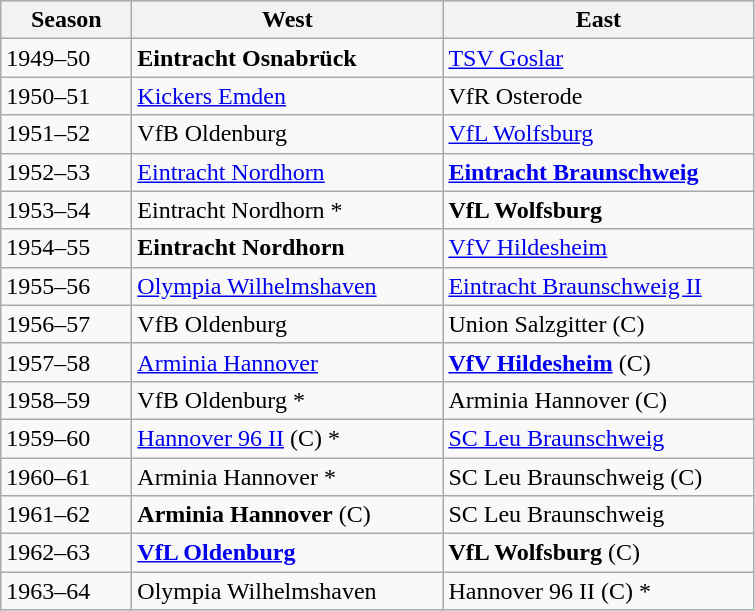<table class="wikitable">
<tr align="center" bgcolor="#dfdfdf">
<th width="80">Season</th>
<th width="200">West</th>
<th width="200">East</th>
</tr>
<tr>
<td>1949–50</td>
<td><strong>Eintracht Osnabrück</strong></td>
<td><a href='#'>TSV Goslar</a></td>
</tr>
<tr>
<td>1950–51</td>
<td><a href='#'>Kickers Emden</a></td>
<td>VfR Osterode</td>
</tr>
<tr>
<td>1951–52</td>
<td>VfB Oldenburg</td>
<td><a href='#'>VfL Wolfsburg</a></td>
</tr>
<tr>
<td>1952–53</td>
<td><a href='#'>Eintracht Nordhorn</a></td>
<td><strong><a href='#'>Eintracht Braunschweig</a></strong></td>
</tr>
<tr>
<td>1953–54</td>
<td>Eintracht Nordhorn *</td>
<td><strong>VfL Wolfsburg</strong></td>
</tr>
<tr>
<td>1954–55</td>
<td><strong>Eintracht Nordhorn</strong></td>
<td><a href='#'>VfV Hildesheim</a></td>
</tr>
<tr>
<td>1955–56</td>
<td><a href='#'>Olympia Wilhelmshaven</a></td>
<td><a href='#'>Eintracht Braunschweig II</a></td>
</tr>
<tr>
<td>1956–57</td>
<td>VfB Oldenburg</td>
<td>Union Salzgitter (C)</td>
</tr>
<tr>
<td>1957–58</td>
<td><a href='#'>Arminia Hannover</a></td>
<td><strong><a href='#'>VfV Hildesheim</a></strong> (C)</td>
</tr>
<tr>
<td>1958–59</td>
<td>VfB Oldenburg *</td>
<td>Arminia Hannover (C)</td>
</tr>
<tr>
<td>1959–60</td>
<td><a href='#'>Hannover 96 II</a> (C) *</td>
<td><a href='#'>SC Leu Braunschweig</a></td>
</tr>
<tr>
<td>1960–61</td>
<td>Arminia Hannover *</td>
<td>SC Leu Braunschweig (C)</td>
</tr>
<tr>
<td>1961–62</td>
<td><strong>Arminia Hannover</strong> (C)</td>
<td>SC Leu Braunschweig</td>
</tr>
<tr>
<td>1962–63</td>
<td><strong><a href='#'>VfL Oldenburg</a></strong></td>
<td><strong>VfL Wolfsburg</strong> (C)</td>
</tr>
<tr>
<td>1963–64</td>
<td>Olympia Wilhelmshaven</td>
<td>Hannover 96 II (C) *</td>
</tr>
</table>
